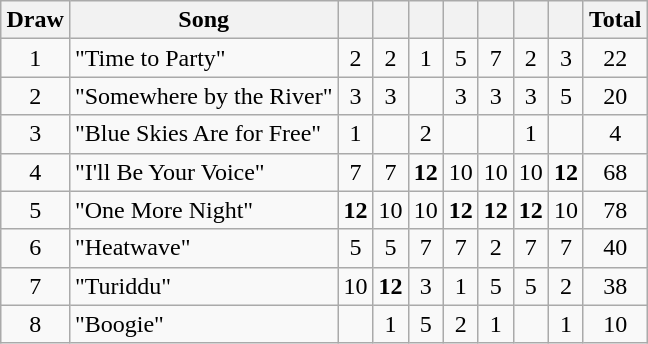<table class="wikitable plainrowheaders" style="margin: 1em auto 1em auto; text-align:center;">
<tr>
<th>Draw</th>
<th>Song</th>
<th></th>
<th></th>
<th></th>
<th></th>
<th></th>
<th></th>
<th></th>
<th>Total</th>
</tr>
<tr>
<td>1</td>
<td align="left">"Time to Party"</td>
<td>2</td>
<td>2</td>
<td>1</td>
<td>5</td>
<td>7</td>
<td>2</td>
<td>3</td>
<td>22</td>
</tr>
<tr>
<td>2</td>
<td align="left">"Somewhere by the River"</td>
<td>3</td>
<td>3</td>
<td></td>
<td>3</td>
<td>3</td>
<td>3</td>
<td>5</td>
<td>20</td>
</tr>
<tr>
<td>3</td>
<td align="left">"Blue Skies Are for Free"</td>
<td>1</td>
<td></td>
<td>2</td>
<td></td>
<td></td>
<td>1</td>
<td></td>
<td>4</td>
</tr>
<tr>
<td>4</td>
<td align="left">"I'll Be Your Voice"</td>
<td>7</td>
<td>7</td>
<td><strong>12</strong></td>
<td>10</td>
<td>10</td>
<td>10</td>
<td><strong>12</strong></td>
<td>68</td>
</tr>
<tr>
<td>5</td>
<td align="left">"One More Night"</td>
<td><strong>12</strong></td>
<td>10</td>
<td>10</td>
<td><strong>12</strong></td>
<td><strong>12</strong></td>
<td><strong>12</strong></td>
<td>10</td>
<td>78</td>
</tr>
<tr>
<td>6</td>
<td align="left">"Heatwave"</td>
<td>5</td>
<td>5</td>
<td>7</td>
<td>7</td>
<td>2</td>
<td>7</td>
<td>7</td>
<td>40</td>
</tr>
<tr>
<td>7</td>
<td align="left">"Turiddu"</td>
<td>10</td>
<td><strong>12</strong></td>
<td>3</td>
<td>1</td>
<td>5</td>
<td>5</td>
<td>2</td>
<td>38</td>
</tr>
<tr>
<td>8</td>
<td align="left">"Boogie"</td>
<td></td>
<td>1</td>
<td>5</td>
<td>2</td>
<td>1</td>
<td></td>
<td>1</td>
<td>10</td>
</tr>
</table>
